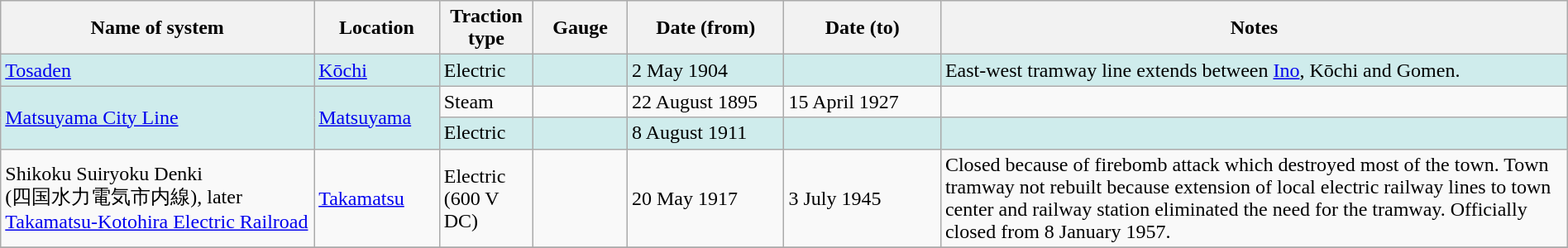<table class="wikitable" width=100%>
<tr>
<th width="20%">Name of system</th>
<th width="08%">Location</th>
<th width="06%">Traction<br>type</th>
<th width="06%">Gauge</th>
<th width="10%">Date (from)</th>
<th width="10%">Date (to)</th>
<th width="40%">Notes</th>
</tr>
<tr style="background:#CFECEC">
<td><a href='#'>Tosaden</a></td>
<td><a href='#'>Kōchi</a></td>
<td>Electric</td>
<td> </td>
<td>2 May 1904 </td>
<td> </td>
<td>East-west tramway line extends between <a href='#'>Ino</a>, Kōchi and Gomen.</td>
</tr>
<tr>
<td style="background:#CFECEC" rowspan="2"><a href='#'>Matsuyama City Line</a></td>
<td style="background:#CFECEC" rowspan="2"><a href='#'>Matsuyama</a></td>
<td>Steam</td>
<td> </td>
<td>22 August 1895 </td>
<td>15 April 1927 </td>
<td> </td>
</tr>
<tr>
<td style="background:#CFECEC">Electric</td>
<td style="background:#CFECEC"> </td>
<td style="background:#CFECEC">8 August 1911 </td>
<td style="background:#CFECEC"> </td>
<td style="background:#CFECEC"> </td>
</tr>
<tr>
<td>Shikoku Suiryoku Denki<br>(四国水力電気市内線), later <a href='#'>Takamatsu-Kotohira Electric Railroad</a></td>
<td><a href='#'>Takamatsu</a></td>
<td>Electric<br>(600 V DC)</td>
<td></td>
<td>20 May 1917</td>
<td>3 July 1945</td>
<td>Closed because of firebomb attack which destroyed most of the town. Town tramway not rebuilt because extension of local electric railway lines to town center and railway station eliminated the need for the tramway. Officially closed from 8 January 1957.</td>
</tr>
<tr>
</tr>
</table>
